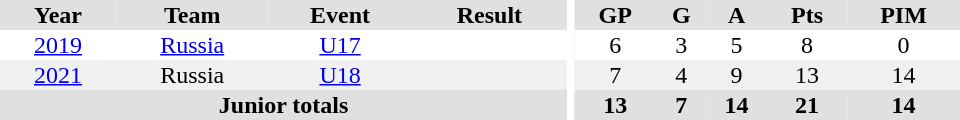<table border="0" cellpadding="1" cellspacing="0" ID="Table3" style="text-align:center; width:40em">
<tr bgcolor="#e0e0e0">
<th>Year</th>
<th>Team</th>
<th>Event</th>
<th>Result</th>
<th rowspan="99" bgcolor="#ffffff"></th>
<th>GP</th>
<th>G</th>
<th>A</th>
<th>Pts</th>
<th>PIM</th>
</tr>
<tr>
<td><a href='#'>2019</a></td>
<td><a href='#'>Russia</a></td>
<td><a href='#'>U17</a></td>
<td></td>
<td>6</td>
<td>3</td>
<td>5</td>
<td>8</td>
<td>0</td>
</tr>
<tr bgcolor="#f0f0f0">
<td><a href='#'>2021</a></td>
<td>Russia</td>
<td><a href='#'>U18</a></td>
<td></td>
<td>7</td>
<td>4</td>
<td>9</td>
<td>13</td>
<td>14</td>
</tr>
<tr ALIGN="center" bgcolor="#e0e0e0">
<th colspan=4>Junior totals</th>
<th>13</th>
<th>7</th>
<th>14</th>
<th>21</th>
<th>14</th>
</tr>
</table>
